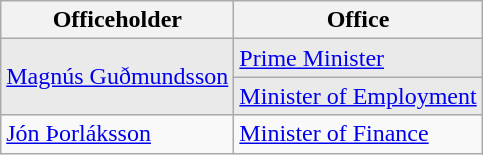<table class="wikitable">
<tr>
<th>Officeholder</th>
<th>Office</th>
</tr>
<tr style="background-color: #EAEAEA;">
<td rowspan=2><a href='#'>Magnús Guðmundsson</a></td>
<td><a href='#'>Prime Minister</a></td>
</tr>
<tr style="background-color: #EAEAEA;">
<td><a href='#'>Minister of Employment</a></td>
</tr>
<tr>
<td><a href='#'>Jón Þorláksson</a></td>
<td><a href='#'>Minister of Finance</a></td>
</tr>
</table>
